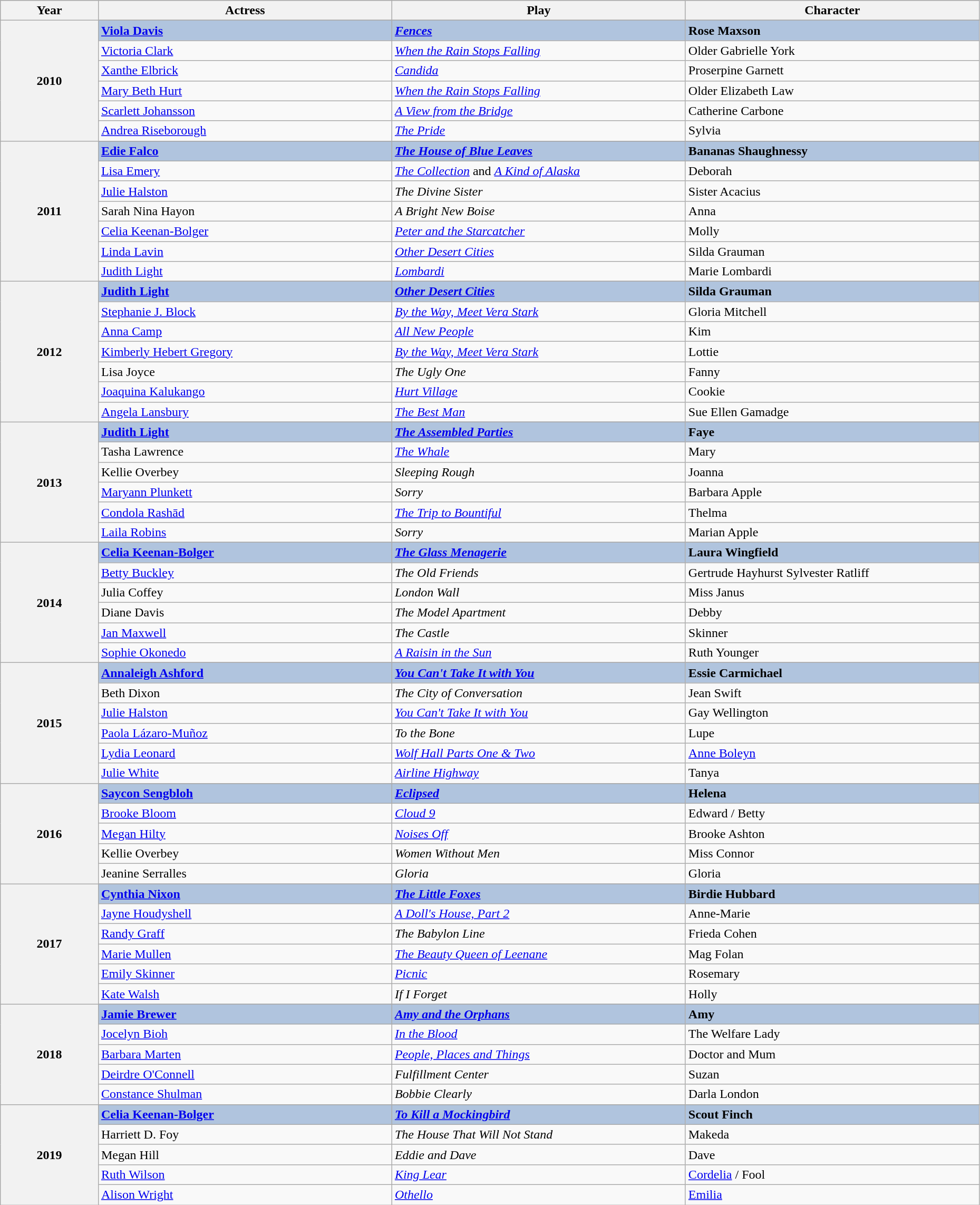<table class="wikitable" style="width:98%;">
<tr style="background:#bebebe;">
<th style="width:10%;">Year</th>
<th style="width:30%;">Actress</th>
<th style="width:30%;">Play</th>
<th style="width:30%;">Character</th>
</tr>
<tr>
<th rowspan="7">2010</th>
</tr>
<tr style="background:#B0C4DE;">
<td><strong><a href='#'>Viola Davis</a></strong></td>
<td><strong><em><a href='#'>Fences</a></em></strong></td>
<td><strong>Rose Maxson </strong></td>
</tr>
<tr>
<td><a href='#'>Victoria Clark</a></td>
<td><em><a href='#'>When the Rain Stops Falling</a></em></td>
<td>Older Gabrielle York</td>
</tr>
<tr>
<td><a href='#'>Xanthe Elbrick</a></td>
<td><em><a href='#'>Candida</a></em></td>
<td>Proserpine Garnett</td>
</tr>
<tr>
<td><a href='#'>Mary Beth Hurt</a></td>
<td><em><a href='#'>When the Rain Stops Falling</a></em></td>
<td>Older Elizabeth Law</td>
</tr>
<tr>
<td><a href='#'>Scarlett Johansson</a></td>
<td><em><a href='#'>A View from the Bridge</a></em></td>
<td>Catherine Carbone</td>
</tr>
<tr>
<td><a href='#'>Andrea Riseborough</a></td>
<td><em><a href='#'>The Pride</a></em></td>
<td>Sylvia</td>
</tr>
<tr>
<th rowspan="8">2011</th>
</tr>
<tr style="background:#B0C4DE;">
<td><strong><a href='#'>Edie Falco</a></strong></td>
<td><strong><em><a href='#'>The House of Blue Leaves</a></em></strong></td>
<td><strong>Bananas Shaughnessy </strong></td>
</tr>
<tr>
<td><a href='#'>Lisa Emery</a></td>
<td><em><a href='#'>The Collection</a></em> and <em><a href='#'>A Kind of Alaska</a></em></td>
<td>Deborah</td>
</tr>
<tr>
<td><a href='#'>Julie Halston</a></td>
<td><em>The Divine Sister</em></td>
<td>Sister Acacius</td>
</tr>
<tr>
<td>Sarah Nina Hayon</td>
<td><em>A Bright New Boise</em></td>
<td>Anna</td>
</tr>
<tr>
<td><a href='#'>Celia Keenan-Bolger</a></td>
<td><em><a href='#'>Peter and the Starcatcher</a></em></td>
<td>Molly</td>
</tr>
<tr>
<td><a href='#'>Linda Lavin</a></td>
<td><em><a href='#'>Other Desert Cities</a></em></td>
<td>Silda Grauman</td>
</tr>
<tr>
<td><a href='#'>Judith Light</a></td>
<td><em><a href='#'>Lombardi</a></em></td>
<td>Marie Lombardi</td>
</tr>
<tr>
<th rowspan="8">2012</th>
</tr>
<tr style="background:#B0C4DE;">
<td><strong><a href='#'>Judith Light</a></strong></td>
<td><strong><em><a href='#'>Other Desert Cities</a></em></strong></td>
<td><strong>Silda Grauman </strong></td>
</tr>
<tr>
<td><a href='#'>Stephanie J. Block</a></td>
<td><em><a href='#'>By the Way, Meet Vera Stark</a></em></td>
<td>Gloria Mitchell</td>
</tr>
<tr>
<td><a href='#'>Anna Camp</a></td>
<td><em><a href='#'>All New People</a></em></td>
<td>Kim</td>
</tr>
<tr>
<td><a href='#'>Kimberly Hebert Gregory</a></td>
<td><em><a href='#'>By the Way, Meet Vera Stark</a></em></td>
<td>Lottie</td>
</tr>
<tr>
<td>Lisa Joyce</td>
<td><em>The Ugly One</em></td>
<td>Fanny</td>
</tr>
<tr>
<td><a href='#'>Joaquina Kalukango</a></td>
<td><em><a href='#'>Hurt Village</a></em></td>
<td>Cookie</td>
</tr>
<tr>
<td><a href='#'>Angela Lansbury</a></td>
<td><em><a href='#'>The Best Man</a></em></td>
<td>Sue Ellen Gamadge</td>
</tr>
<tr>
<th rowspan="7">2013</th>
</tr>
<tr style="background:#B0C4DE;">
<td><strong><a href='#'>Judith Light</a></strong></td>
<td><strong><em><a href='#'>The Assembled Parties</a></em></strong></td>
<td><strong>Faye </strong></td>
</tr>
<tr>
<td>Tasha Lawrence</td>
<td><em><a href='#'>The Whale</a></em></td>
<td>Mary</td>
</tr>
<tr>
<td>Kellie Overbey</td>
<td><em>Sleeping Rough</em></td>
<td>Joanna</td>
</tr>
<tr>
<td><a href='#'>Maryann Plunkett</a></td>
<td><em>Sorry</em></td>
<td>Barbara Apple</td>
</tr>
<tr>
<td><a href='#'>Condola Rashād</a></td>
<td><em><a href='#'>The Trip to Bountiful</a></em></td>
<td>Thelma</td>
</tr>
<tr>
<td><a href='#'>Laila Robins</a></td>
<td><em>Sorry</em></td>
<td>Marian Apple</td>
</tr>
<tr>
<th rowspan="7">2014</th>
</tr>
<tr style="background:#B0C4DE;">
<td><strong><a href='#'>Celia Keenan-Bolger</a></strong></td>
<td><strong><em><a href='#'>The Glass Menagerie</a></em></strong></td>
<td><strong>Laura Wingfield </strong></td>
</tr>
<tr>
<td><a href='#'>Betty Buckley</a></td>
<td><em>The Old Friends</em></td>
<td>Gertrude Hayhurst Sylvester Ratliff</td>
</tr>
<tr>
<td>Julia Coffey</td>
<td><em>London Wall</em></td>
<td>Miss Janus</td>
</tr>
<tr>
<td>Diane Davis</td>
<td><em>The Model Apartment</em></td>
<td>Debby</td>
</tr>
<tr>
<td><a href='#'>Jan Maxwell</a></td>
<td><em>The Castle</em></td>
<td>Skinner</td>
</tr>
<tr>
<td><a href='#'>Sophie Okonedo</a></td>
<td><em><a href='#'>A Raisin in the Sun</a></em></td>
<td>Ruth Younger</td>
</tr>
<tr>
<th rowspan="7">2015</th>
</tr>
<tr style="background:#B0C4DE;">
<td><strong><a href='#'>Annaleigh Ashford</a></strong></td>
<td><strong><em><a href='#'>You Can't Take It with You</a></em></strong></td>
<td><strong>Essie Carmichael </strong></td>
</tr>
<tr>
<td>Beth Dixon</td>
<td><em>The City of Conversation</em></td>
<td>Jean Swift</td>
</tr>
<tr>
<td><a href='#'>Julie Halston</a></td>
<td><em><a href='#'>You Can't Take It with You</a></em></td>
<td>Gay Wellington</td>
</tr>
<tr>
<td><a href='#'>Paola Lázaro-Muñoz</a></td>
<td><em>To the Bone</em></td>
<td>Lupe</td>
</tr>
<tr>
<td><a href='#'>Lydia Leonard</a></td>
<td><em><a href='#'>Wolf Hall Parts One & Two</a></em></td>
<td><a href='#'>Anne Boleyn</a></td>
</tr>
<tr>
<td><a href='#'>Julie White</a></td>
<td><em><a href='#'>Airline Highway</a></em></td>
<td>Tanya</td>
</tr>
<tr>
<th rowspan="6">2016</th>
</tr>
<tr style="background:#B0C4DE;">
<td><strong><a href='#'>Saycon Sengbloh</a></strong></td>
<td><strong><em><a href='#'>Eclipsed</a></em></strong></td>
<td><strong>Helena </strong></td>
</tr>
<tr>
<td><a href='#'>Brooke Bloom</a></td>
<td><em><a href='#'>Cloud 9</a></em></td>
<td>Edward / Betty</td>
</tr>
<tr>
<td><a href='#'>Megan Hilty</a></td>
<td><em><a href='#'>Noises Off</a></em></td>
<td>Brooke Ashton</td>
</tr>
<tr>
<td>Kellie Overbey</td>
<td><em>Women Without Men</em></td>
<td>Miss Connor</td>
</tr>
<tr>
<td>Jeanine Serralles</td>
<td><em>Gloria</em></td>
<td>Gloria</td>
</tr>
<tr>
<th rowspan="7">2017</th>
</tr>
<tr style="background:#B0C4DE;">
<td><strong><a href='#'>Cynthia Nixon</a></strong></td>
<td><strong><em><a href='#'>The Little Foxes</a></em></strong></td>
<td><strong>Birdie Hubbard</strong></td>
</tr>
<tr>
<td><a href='#'>Jayne Houdyshell</a></td>
<td><em><a href='#'>A Doll's House, Part 2</a></em></td>
<td>Anne-Marie</td>
</tr>
<tr>
<td><a href='#'>Randy Graff</a></td>
<td><em>The Babylon Line</em></td>
<td>Frieda Cohen</td>
</tr>
<tr>
<td><a href='#'>Marie Mullen</a></td>
<td><em><a href='#'>The Beauty Queen of Leenane</a></em></td>
<td>Mag Folan</td>
</tr>
<tr>
<td><a href='#'>Emily Skinner</a></td>
<td><em><a href='#'>Picnic</a></em></td>
<td>Rosemary</td>
</tr>
<tr>
<td><a href='#'>Kate Walsh</a></td>
<td><em>If I Forget</em></td>
<td>Holly</td>
</tr>
<tr>
<th rowspan="6">2018</th>
</tr>
<tr style="background:#B0C4DE;">
<td><strong><a href='#'>Jamie Brewer</a></strong></td>
<td><strong><em><a href='#'>Amy and the Orphans</a></em></strong></td>
<td><strong>Amy</strong></td>
</tr>
<tr>
<td><a href='#'>Jocelyn Bioh</a></td>
<td><a href='#'><em>In the Blood</em></a></td>
<td>The Welfare Lady</td>
</tr>
<tr>
<td><a href='#'>Barbara Marten</a></td>
<td><em><a href='#'>People, Places and Things</a></em></td>
<td>Doctor and Mum</td>
</tr>
<tr>
<td><a href='#'>Deirdre O'Connell</a></td>
<td><em>Fulfillment Center</em></td>
<td>Suzan</td>
</tr>
<tr>
<td><a href='#'>Constance Shulman</a></td>
<td><em>Bobbie Clearly</em></td>
<td>Darla London</td>
</tr>
<tr>
<th rowspan="6">2019</th>
</tr>
<tr style="background:#B0C4DE;">
<td><strong><a href='#'>Celia Keenan-Bolger</a></strong></td>
<td><strong><em><a href='#'>To Kill a Mockingbird</a></em></strong></td>
<td><strong>Scout Finch </strong></td>
</tr>
<tr>
<td>Harriett D. Foy</td>
<td><em>The House That Will Not Stand</em></td>
<td>Makeda</td>
</tr>
<tr>
<td>Megan Hill</td>
<td><em>Eddie and Dave</em></td>
<td>Dave</td>
</tr>
<tr>
<td><a href='#'>Ruth Wilson</a></td>
<td><em><a href='#'>King Lear</a></em></td>
<td><a href='#'>Cordelia</a> / Fool</td>
</tr>
<tr>
<td><a href='#'>Alison Wright</a></td>
<td><em><a href='#'>Othello</a></em></td>
<td><a href='#'>Emilia</a></td>
</tr>
</table>
